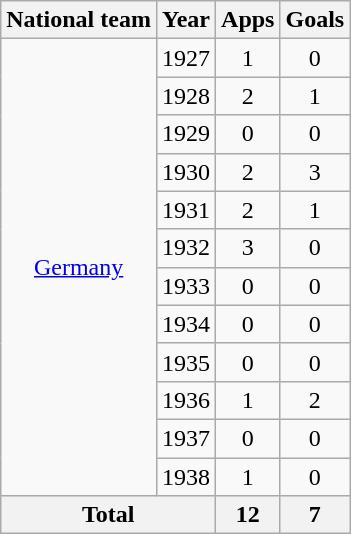<table class="wikitable" style="text-align:center">
<tr>
<th>National team</th>
<th>Year</th>
<th>Apps</th>
<th>Goals</th>
</tr>
<tr>
<td rowspan="12"><a href='#'>Germany</a></td>
<td>1927</td>
<td>1</td>
<td>0</td>
</tr>
<tr>
<td>1928</td>
<td>2</td>
<td>1</td>
</tr>
<tr>
<td>1929</td>
<td>0</td>
<td>0</td>
</tr>
<tr>
<td>1930</td>
<td>2</td>
<td>3</td>
</tr>
<tr>
<td>1931</td>
<td>2</td>
<td>1</td>
</tr>
<tr>
<td>1932</td>
<td>3</td>
<td>0</td>
</tr>
<tr>
<td>1933</td>
<td>0</td>
<td>0</td>
</tr>
<tr>
<td>1934</td>
<td>0</td>
<td>0</td>
</tr>
<tr>
<td>1935</td>
<td>0</td>
<td>0</td>
</tr>
<tr>
<td>1936</td>
<td>1</td>
<td>2</td>
</tr>
<tr>
<td>1937</td>
<td>0</td>
<td>0</td>
</tr>
<tr>
<td>1938</td>
<td>1</td>
<td>0</td>
</tr>
<tr>
<th colspan="2">Total</th>
<th>12</th>
<th>7</th>
</tr>
</table>
